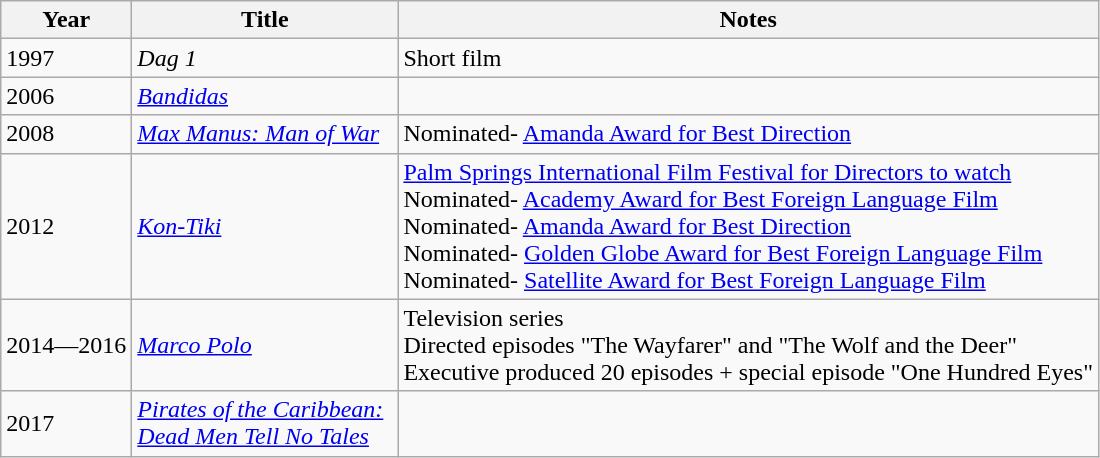<table class="wikitable">
<tr>
<th>Year</th>
<th width="170px">Title</th>
<th>Notes</th>
</tr>
<tr>
<td>1997</td>
<td><em>Dag 1</em></td>
<td>Short film</td>
</tr>
<tr>
<td>2006</td>
<td><em><a href='#'>Bandidas</a></em></td>
<td></td>
</tr>
<tr>
<td>2008</td>
<td><em><a href='#'>Max Manus: Man of War</a></em></td>
<td>Nominated- <a href='#'>Amanda Award for Best Direction</a></td>
</tr>
<tr>
<td>2012</td>
<td><em><a href='#'>Kon-Tiki</a></em></td>
<td><a href='#'>Palm Springs International Film Festival for Directors to watch</a><br>Nominated- <a href='#'>Academy Award for Best Foreign Language Film</a><br>Nominated- <a href='#'>Amanda Award for Best Direction</a><br>Nominated- <a href='#'>Golden Globe Award for Best Foreign Language Film</a><br>Nominated- <a href='#'>Satellite Award for Best Foreign Language Film</a></td>
</tr>
<tr>
<td>2014—2016</td>
<td><em><a href='#'>Marco Polo</a></em></td>
<td>Television series<br>Directed episodes "The Wayfarer" and "The Wolf and the Deer"<br>Executive produced 20 episodes + special episode "One Hundred Eyes"</td>
</tr>
<tr>
<td>2017</td>
<td><em><a href='#'>Pirates of the Caribbean: Dead Men Tell No Tales</a></em></td>
<td></td>
</tr>
</table>
